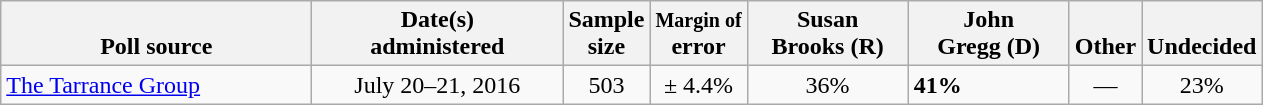<table class="wikitable">
<tr valign= bottom>
<th style="width:200px;">Poll source</th>
<th style="width:160px;">Date(s)<br>administered</th>
<th class=small>Sample<br>size</th>
<th><small>Margin of</small><br>error</th>
<th style="width:100px;">Susan<br>Brooks (R)</th>
<th style="width:100px;">John<br>Gregg (D)</th>
<th>Other</th>
<th>Undecided</th>
</tr>
<tr>
<td><a href='#'>The Tarrance Group</a></td>
<td align=center>July 20–21, 2016</td>
<td align=center>503</td>
<td align=center>± 4.4%</td>
<td align=center>36%</td>
<td><strong>41%</strong></td>
<td align=center>—</td>
<td align=center>23%</td>
</tr>
</table>
